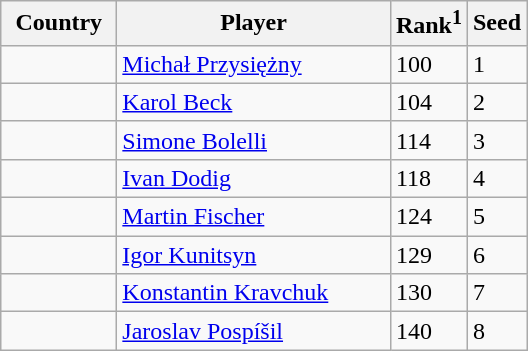<table class="sortable wikitable">
<tr>
<th width="70">Country</th>
<th width="175">Player</th>
<th>Rank<sup>1</sup></th>
<th>Seed</th>
</tr>
<tr>
<td></td>
<td><a href='#'>Michał Przysiężny</a></td>
<td>100</td>
<td>1</td>
</tr>
<tr>
<td></td>
<td><a href='#'>Karol Beck</a></td>
<td>104</td>
<td>2</td>
</tr>
<tr>
<td></td>
<td><a href='#'>Simone Bolelli</a></td>
<td>114</td>
<td>3</td>
</tr>
<tr>
<td></td>
<td><a href='#'>Ivan Dodig</a></td>
<td>118</td>
<td>4</td>
</tr>
<tr>
<td></td>
<td><a href='#'>Martin Fischer</a></td>
<td>124</td>
<td>5</td>
</tr>
<tr>
<td></td>
<td><a href='#'>Igor Kunitsyn</a></td>
<td>129</td>
<td>6</td>
</tr>
<tr>
<td></td>
<td><a href='#'>Konstantin Kravchuk</a></td>
<td>130</td>
<td>7</td>
</tr>
<tr>
<td></td>
<td><a href='#'>Jaroslav Pospíšil</a></td>
<td>140</td>
<td>8</td>
</tr>
</table>
